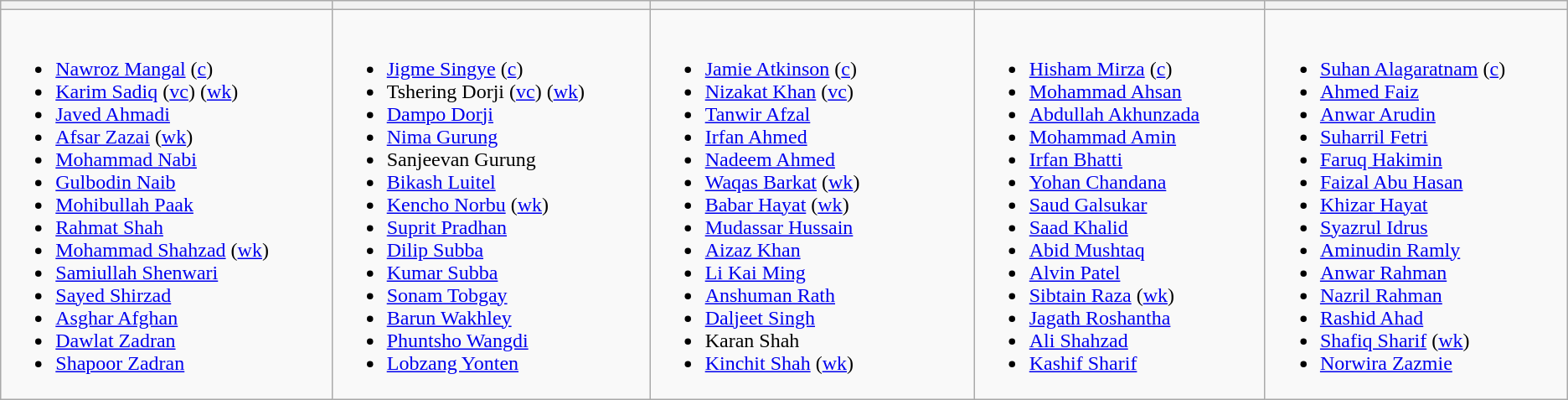<table class="wikitable">
<tr>
<th width=290></th>
<th width=280></th>
<th width=285></th>
<th width=250></th>
<th width=260></th>
</tr>
<tr>
<td valign=top><br><ul><li><a href='#'>Nawroz Mangal</a> (<a href='#'>c</a>)</li><li><a href='#'>Karim Sadiq</a> (<a href='#'>vc</a>) (<a href='#'>wk</a>)</li><li><a href='#'>Javed Ahmadi</a></li><li><a href='#'>Afsar Zazai</a> (<a href='#'>wk</a>)</li><li><a href='#'>Mohammad Nabi</a></li><li><a href='#'>Gulbodin Naib</a></li><li><a href='#'>Mohibullah Paak</a></li><li><a href='#'>Rahmat Shah</a></li><li><a href='#'>Mohammad Shahzad</a> (<a href='#'>wk</a>)</li><li><a href='#'>Samiullah Shenwari</a></li><li><a href='#'>Sayed Shirzad</a></li><li><a href='#'>Asghar Afghan</a></li><li><a href='#'>Dawlat Zadran</a></li><li><a href='#'>Shapoor Zadran</a></li></ul></td>
<td valign=top><br><ul><li><a href='#'>Jigme Singye</a> (<a href='#'>c</a>)</li><li>Tshering Dorji (<a href='#'>vc</a>) (<a href='#'>wk</a>)</li><li><a href='#'>Dampo Dorji</a></li><li><a href='#'>Nima Gurung</a></li><li>Sanjeevan Gurung</li><li><a href='#'>Bikash Luitel</a></li><li><a href='#'>Kencho Norbu</a> (<a href='#'>wk</a>)</li><li><a href='#'>Suprit Pradhan</a></li><li><a href='#'>Dilip Subba</a></li><li><a href='#'>Kumar Subba</a></li><li><a href='#'>Sonam Tobgay</a></li><li><a href='#'>Barun Wakhley</a></li><li><a href='#'>Phuntsho Wangdi</a></li><li><a href='#'>Lobzang Yonten</a></li></ul></td>
<td valign=top><br><ul><li><a href='#'>Jamie Atkinson</a> (<a href='#'>c</a>)</li><li><a href='#'>Nizakat Khan</a> (<a href='#'>vc</a>)</li><li><a href='#'>Tanwir Afzal</a></li><li><a href='#'>Irfan Ahmed</a></li><li><a href='#'>Nadeem Ahmed</a></li><li><a href='#'>Waqas Barkat</a> (<a href='#'>wk</a>)</li><li><a href='#'>Babar Hayat</a> (<a href='#'>wk</a>)</li><li><a href='#'>Mudassar Hussain</a></li><li><a href='#'>Aizaz Khan</a></li><li><a href='#'>Li Kai Ming</a></li><li><a href='#'>Anshuman Rath</a></li><li><a href='#'>Daljeet Singh</a></li><li>Karan Shah</li><li><a href='#'>Kinchit Shah</a> (<a href='#'>wk</a>)</li></ul></td>
<td valign=top><br><ul><li><a href='#'>Hisham Mirza</a> (<a href='#'>c</a>)</li><li><a href='#'>Mohammad Ahsan</a></li><li><a href='#'>Abdullah Akhunzada</a></li><li><a href='#'>Mohammad Amin</a></li><li><a href='#'>Irfan Bhatti</a></li><li><a href='#'>Yohan Chandana</a></li><li><a href='#'>Saud Galsukar</a></li><li><a href='#'>Saad Khalid</a></li><li><a href='#'>Abid Mushtaq</a></li><li><a href='#'>Alvin Patel</a></li><li><a href='#'>Sibtain Raza</a> (<a href='#'>wk</a>)</li><li><a href='#'>Jagath Roshantha</a></li><li><a href='#'>Ali Shahzad</a></li><li><a href='#'>Kashif Sharif</a></li></ul></td>
<td valign=top><br><ul><li><a href='#'>Suhan Alagaratnam</a> (<a href='#'>c</a>)</li><li><a href='#'>Ahmed Faiz</a></li><li><a href='#'>Anwar Arudin</a></li><li><a href='#'>Suharril Fetri</a></li><li><a href='#'>Faruq Hakimin</a></li><li><a href='#'>Faizal Abu Hasan</a></li><li><a href='#'>Khizar Hayat</a></li><li><a href='#'>Syazrul Idrus</a></li><li><a href='#'>Aminudin Ramly</a></li><li><a href='#'>Anwar Rahman</a></li><li><a href='#'>Nazril Rahman</a></li><li><a href='#'>Rashid Ahad</a></li><li><a href='#'>Shafiq Sharif</a> (<a href='#'>wk</a>)</li><li><a href='#'>Norwira Zazmie</a></li></ul></td>
</tr>
</table>
